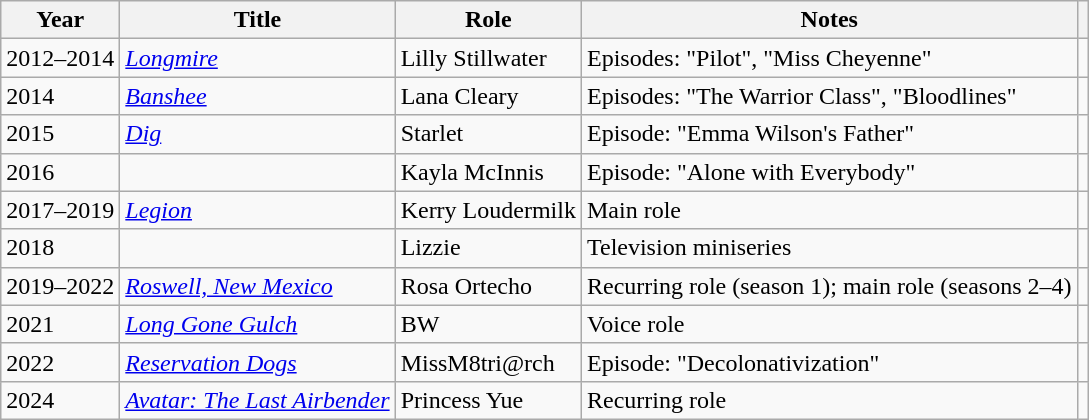<table class="wikitable sortable">
<tr>
<th>Year</th>
<th>Title</th>
<th>Role</th>
<th class="unsortable">Notes</th>
<th class="unsortable"></th>
</tr>
<tr>
<td>2012–2014</td>
<td><em><a href='#'>Longmire</a></em></td>
<td>Lilly Stillwater</td>
<td>Episodes: "Pilot", "Miss Cheyenne"</td>
<td></td>
</tr>
<tr>
<td>2014</td>
<td><em><a href='#'>Banshee</a></em></td>
<td>Lana Cleary</td>
<td>Episodes: "The Warrior Class", "Bloodlines"</td>
<td></td>
</tr>
<tr>
<td>2015</td>
<td><em><a href='#'>Dig</a></em></td>
<td>Starlet</td>
<td>Episode: "Emma Wilson's Father"</td>
<td></td>
</tr>
<tr>
<td>2016</td>
<td><em></em></td>
<td>Kayla McInnis</td>
<td>Episode: "Alone with Everybody"</td>
<td></td>
</tr>
<tr>
<td>2017–2019</td>
<td><em><a href='#'>Legion</a></em></td>
<td>Kerry Loudermilk</td>
<td>Main role</td>
<td></td>
</tr>
<tr>
<td>2018</td>
<td><em></em></td>
<td>Lizzie</td>
<td>Television miniseries</td>
<td></td>
</tr>
<tr>
<td>2019–2022</td>
<td><em><a href='#'>Roswell, New Mexico</a></em></td>
<td>Rosa Ortecho</td>
<td>Recurring role (season 1); main role (seasons 2–4)</td>
<td></td>
</tr>
<tr>
<td>2021</td>
<td><em><a href='#'>Long Gone Gulch</a></em></td>
<td>BW</td>
<td>Voice role</td>
<td></td>
</tr>
<tr>
<td>2022</td>
<td><em><a href='#'>Reservation Dogs</a></em></td>
<td>MissM8tri@rch</td>
<td>Episode: "Decolonativization"</td>
<td></td>
</tr>
<tr>
<td>2024</td>
<td><em><a href='#'>Avatar: The Last Airbender</a></em></td>
<td>Princess Yue</td>
<td>Recurring role</td>
<td></td>
</tr>
</table>
